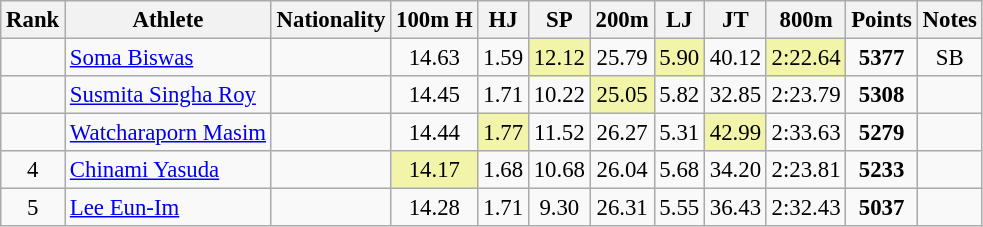<table class="wikitable sortable" style=" text-align:center; font-size:95%;">
<tr>
<th>Rank</th>
<th>Athlete</th>
<th>Nationality</th>
<th>100m H</th>
<th>HJ</th>
<th>SP</th>
<th>200m</th>
<th>LJ</th>
<th>JT</th>
<th>800m</th>
<th>Points</th>
<th>Notes</th>
</tr>
<tr>
<td></td>
<td align=left><a href='#'>Soma Biswas</a></td>
<td align=left></td>
<td>14.63</td>
<td>1.59</td>
<td bgcolor=#F2F5A9>12.12</td>
<td>25.79</td>
<td bgcolor=#F2F5A9>5.90</td>
<td>40.12</td>
<td bgcolor=#F2F5A9>2:22.64</td>
<td><strong>5377</strong></td>
<td>SB</td>
</tr>
<tr>
<td></td>
<td align=left><a href='#'>Susmita Singha Roy</a></td>
<td align=left></td>
<td>14.45</td>
<td>1.71</td>
<td>10.22</td>
<td bgcolor=#F2F5A9>25.05</td>
<td>5.82</td>
<td>32.85</td>
<td>2:23.79</td>
<td><strong>5308</strong></td>
<td></td>
</tr>
<tr>
<td></td>
<td align=left><a href='#'>Watcharaporn Masim</a></td>
<td align=left></td>
<td>14.44</td>
<td bgcolor=#F2F5A9>1.77</td>
<td>11.52</td>
<td>26.27</td>
<td>5.31</td>
<td bgcolor=#F2F5A9>42.99</td>
<td>2:33.63</td>
<td><strong>5279</strong></td>
<td></td>
</tr>
<tr>
<td>4</td>
<td align=left><a href='#'>Chinami Yasuda</a></td>
<td align=left></td>
<td bgcolor=#F2F5A9>14.17</td>
<td>1.68</td>
<td>10.68</td>
<td>26.04</td>
<td>5.68</td>
<td>34.20</td>
<td>2:23.81</td>
<td><strong>5233</strong></td>
<td></td>
</tr>
<tr>
<td>5</td>
<td align=left><a href='#'>Lee Eun-Im</a></td>
<td align=left></td>
<td>14.28</td>
<td>1.71</td>
<td>9.30</td>
<td>26.31</td>
<td>5.55</td>
<td>36.43</td>
<td>2:32.43</td>
<td><strong>5037</strong></td>
<td></td>
</tr>
</table>
